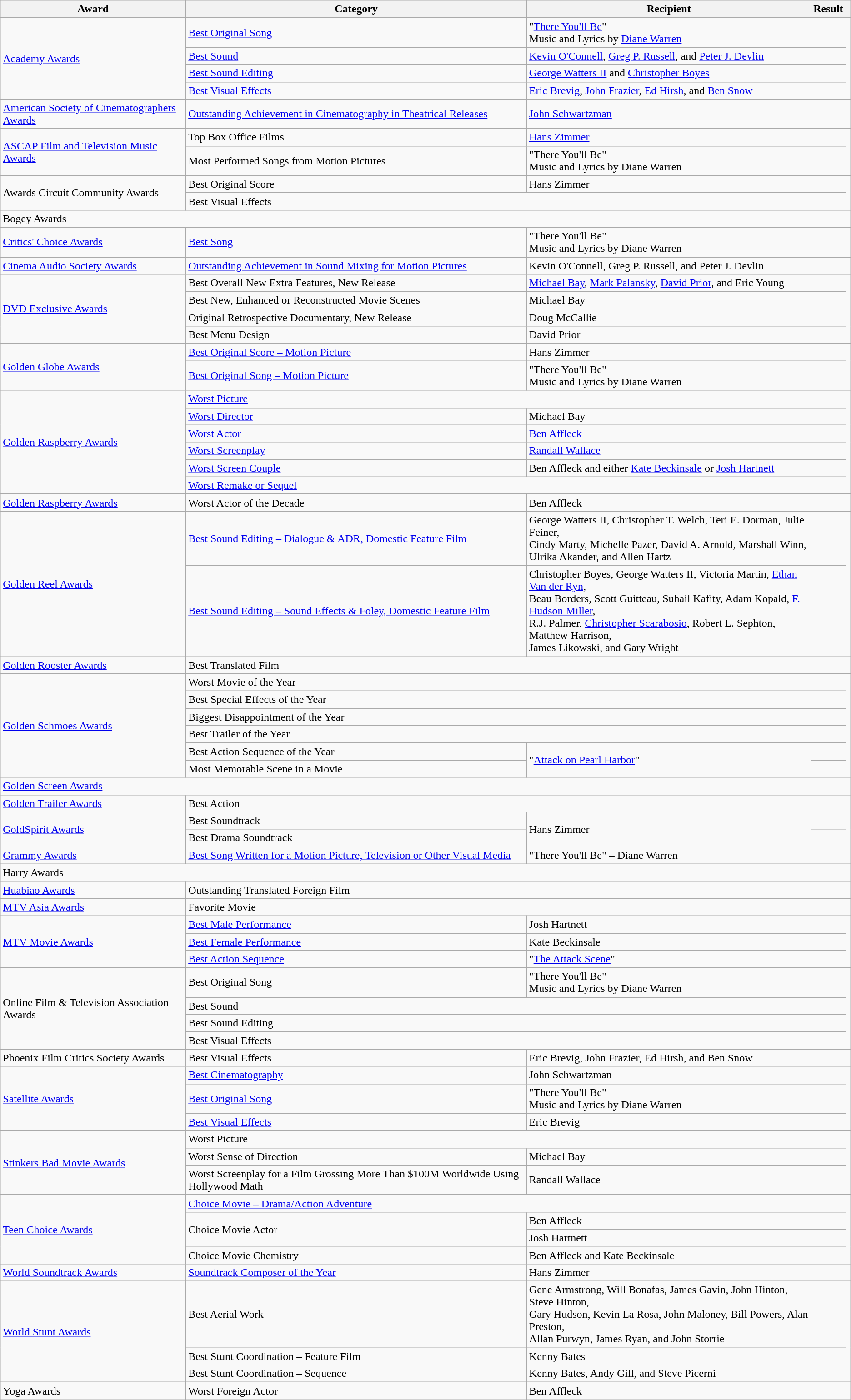<table class="wikitable">
<tr>
<th>Award</th>
<th>Category</th>
<th>Recipient</th>
<th>Result</th>
<th></th>
</tr>
<tr>
<td rowspan="4"><a href='#'>Academy Awards</a></td>
<td><a href='#'>Best Original Song</a></td>
<td>"<a href='#'>There You'll Be</a>" <br> Music and Lyrics by <a href='#'>Diane Warren</a></td>
<td></td>
<td rowspan="4" align="center"></td>
</tr>
<tr>
<td><a href='#'>Best Sound</a></td>
<td><a href='#'>Kevin O'Connell</a>, <a href='#'>Greg P. Russell</a>, and <a href='#'>Peter J. Devlin</a></td>
<td></td>
</tr>
<tr>
<td><a href='#'>Best Sound Editing</a></td>
<td><a href='#'>George Watters II</a> and <a href='#'>Christopher Boyes</a></td>
<td></td>
</tr>
<tr>
<td><a href='#'>Best Visual Effects</a></td>
<td><a href='#'>Eric Brevig</a>, <a href='#'>John Frazier</a>, <a href='#'>Ed Hirsh</a>, and <a href='#'>Ben Snow</a></td>
<td></td>
</tr>
<tr>
<td><a href='#'>American Society of Cinematographers Awards</a></td>
<td><a href='#'>Outstanding Achievement in Cinematography in Theatrical Releases</a></td>
<td><a href='#'>John Schwartzman</a></td>
<td></td>
<td align="center"></td>
</tr>
<tr>
<td rowspan="2"><a href='#'>ASCAP Film and Television Music Awards</a></td>
<td>Top Box Office Films</td>
<td><a href='#'>Hans Zimmer</a></td>
<td></td>
<td rowspan="2" align="center"></td>
</tr>
<tr>
<td>Most Performed Songs from Motion Pictures</td>
<td>"There You'll Be" <br> Music and Lyrics by Diane Warren</td>
<td></td>
</tr>
<tr>
<td rowspan="2">Awards Circuit Community Awards</td>
<td>Best Original Score</td>
<td>Hans Zimmer</td>
<td></td>
<td rowspan="2" align="center"></td>
</tr>
<tr>
<td colspan="2">Best Visual Effects</td>
<td></td>
</tr>
<tr>
<td colspan="3">Bogey Awards</td>
<td></td>
<td align="center"></td>
</tr>
<tr>
<td><a href='#'>Critics' Choice Awards</a></td>
<td><a href='#'>Best Song</a></td>
<td>"There You'll Be" <br> Music and Lyrics by Diane Warren</td>
<td></td>
<td align="center"></td>
</tr>
<tr>
<td><a href='#'>Cinema Audio Society Awards</a></td>
<td><a href='#'>Outstanding Achievement in Sound Mixing for Motion Pictures</a></td>
<td>Kevin O'Connell, Greg P. Russell, and Peter J. Devlin</td>
<td></td>
<td align="center"></td>
</tr>
<tr>
<td rowspan="4"><a href='#'>DVD Exclusive Awards</a></td>
<td>Best Overall New Extra Features, New Release</td>
<td><a href='#'>Michael Bay</a>, <a href='#'>Mark Palansky</a>, <a href='#'>David Prior</a>, and Eric Young</td>
<td></td>
<td rowspan="4" align="center"></td>
</tr>
<tr>
<td>Best New, Enhanced or Reconstructed Movie Scenes</td>
<td>Michael Bay</td>
<td></td>
</tr>
<tr>
<td>Original Retrospective Documentary, New Release</td>
<td>Doug McCallie</td>
<td></td>
</tr>
<tr>
<td>Best Menu Design</td>
<td>David Prior</td>
<td></td>
</tr>
<tr>
<td rowspan="2"><a href='#'>Golden Globe Awards</a></td>
<td><a href='#'>Best Original Score – Motion Picture</a></td>
<td>Hans Zimmer</td>
<td></td>
<td rowspan="2" align="center"></td>
</tr>
<tr>
<td><a href='#'>Best Original Song – Motion Picture</a></td>
<td>"There You'll Be" <br> Music and Lyrics by Diane Warren</td>
<td></td>
</tr>
<tr>
<td rowspan="6"><a href='#'>Golden Raspberry Awards </a></td>
<td colspan="2"><a href='#'>Worst Picture</a></td>
<td></td>
<td rowspan="6" align="center"></td>
</tr>
<tr>
<td><a href='#'>Worst Director</a></td>
<td>Michael Bay</td>
<td></td>
</tr>
<tr>
<td><a href='#'>Worst Actor</a></td>
<td><a href='#'>Ben Affleck</a></td>
<td></td>
</tr>
<tr>
<td><a href='#'>Worst Screenplay</a></td>
<td><a href='#'>Randall Wallace</a></td>
<td></td>
</tr>
<tr>
<td><a href='#'>Worst Screen Couple</a></td>
<td>Ben Affleck and either <a href='#'>Kate Beckinsale</a> or <a href='#'>Josh Hartnett</a></td>
<td></td>
</tr>
<tr>
<td colspan="2"><a href='#'>Worst Remake or Sequel</a></td>
<td></td>
</tr>
<tr>
<td><a href='#'>Golden Raspberry Awards </a></td>
<td>Worst Actor of the Decade</td>
<td>Ben Affleck </td>
<td></td>
<td align="center"></td>
</tr>
<tr>
<td rowspan="2"><a href='#'>Golden Reel Awards</a></td>
<td><a href='#'>Best Sound Editing – Dialogue & ADR, Domestic Feature Film</a></td>
<td>George Watters II, Christopher T. Welch, Teri E. Dorman, Julie Feiner, <br> Cindy Marty, Michelle Pazer, David A. Arnold, Marshall Winn, <br> Ulrika Akander, and Allen Hartz</td>
<td></td>
<td rowspan="2" align="center"></td>
</tr>
<tr>
<td><a href='#'>Best Sound Editing – Sound Effects & Foley, Domestic Feature Film</a></td>
<td>Christopher Boyes, George Watters II, Victoria Martin, <a href='#'>Ethan Van der Ryn</a>, <br> Beau Borders, Scott Guitteau, Suhail Kafity, Adam Kopald, <a href='#'>F. Hudson Miller</a>, <br> R.J. Palmer, <a href='#'>Christopher Scarabosio</a>, Robert L. Sephton, Matthew Harrison, <br> James Likowski, and Gary Wright</td>
<td></td>
</tr>
<tr>
<td><a href='#'>Golden Rooster Awards</a></td>
<td colspan="2">Best Translated Film</td>
<td></td>
<td align="center"></td>
</tr>
<tr>
<td rowspan="6"><a href='#'>Golden Schmoes Awards</a></td>
<td colspan="2">Worst Movie of the Year</td>
<td></td>
<td rowspan="6" align="center"></td>
</tr>
<tr>
<td colspan="2">Best Special Effects of the Year</td>
<td></td>
</tr>
<tr>
<td colspan="2">Biggest Disappointment of the Year</td>
<td></td>
</tr>
<tr>
<td colspan="2">Best Trailer of the Year</td>
<td></td>
</tr>
<tr>
<td>Best Action Sequence of the Year</td>
<td rowspan="2">"<a href='#'>Attack on Pearl Harbor</a>"</td>
<td></td>
</tr>
<tr>
<td>Most Memorable Scene in a Movie</td>
<td></td>
</tr>
<tr>
<td colspan="3"><a href='#'>Golden Screen Awards</a></td>
<td></td>
<td align="center"></td>
</tr>
<tr>
<td><a href='#'>Golden Trailer Awards</a></td>
<td colspan="2">Best Action</td>
<td></td>
<td align="center"></td>
</tr>
<tr>
<td rowspan="2"><a href='#'>GoldSpirit Awards</a></td>
<td>Best Soundtrack</td>
<td rowspan="2">Hans Zimmer</td>
<td></td>
<td rowspan="2" align="center"></td>
</tr>
<tr>
<td>Best Drama Soundtrack</td>
<td></td>
</tr>
<tr>
<td><a href='#'>Grammy Awards</a></td>
<td><a href='#'>Best Song Written for a Motion Picture, Television or Other Visual Media</a></td>
<td>"There You'll Be" – Diane Warren</td>
<td></td>
<td align="center"></td>
</tr>
<tr>
<td colspan="3">Harry Awards</td>
<td></td>
<td align="center"></td>
</tr>
<tr>
<td><a href='#'>Huabiao Awards</a></td>
<td colspan="2">Outstanding Translated Foreign Film</td>
<td></td>
<td align="center"></td>
</tr>
<tr>
<td><a href='#'>MTV Asia Awards</a></td>
<td colspan="2">Favorite Movie</td>
<td></td>
<td align="center"></td>
</tr>
<tr>
<td rowspan="3"><a href='#'>MTV Movie Awards</a></td>
<td><a href='#'>Best Male Performance</a></td>
<td>Josh Hartnett</td>
<td></td>
<td rowspan="3" align="center"></td>
</tr>
<tr>
<td><a href='#'>Best Female Performance</a></td>
<td>Kate Beckinsale</td>
<td></td>
</tr>
<tr>
<td><a href='#'>Best Action Sequence</a></td>
<td>"<a href='#'>The Attack Scene</a>"</td>
<td></td>
</tr>
<tr>
<td rowspan="4">Online Film & Television Association Awards</td>
<td>Best Original Song</td>
<td>"There You'll Be" <br> Music and Lyrics by Diane Warren</td>
<td></td>
<td rowspan="4" align="center"></td>
</tr>
<tr>
<td colspan="2">Best Sound</td>
<td></td>
</tr>
<tr>
<td colspan="2">Best Sound Editing</td>
<td></td>
</tr>
<tr>
<td colspan="2">Best Visual Effects</td>
<td></td>
</tr>
<tr>
<td>Phoenix Film Critics Society Awards</td>
<td>Best Visual Effects</td>
<td>Eric Brevig, John Frazier, Ed Hirsh, and Ben Snow</td>
<td></td>
<td align="center"></td>
</tr>
<tr>
<td rowspan="3"><a href='#'>Satellite Awards</a></td>
<td><a href='#'>Best Cinematography</a></td>
<td>John Schwartzman</td>
<td></td>
<td rowspan="3" align="center"></td>
</tr>
<tr>
<td><a href='#'>Best Original Song</a></td>
<td>"There You'll Be" <br> Music and Lyrics by Diane Warren</td>
<td></td>
</tr>
<tr>
<td><a href='#'>Best Visual Effects</a></td>
<td>Eric Brevig</td>
<td></td>
</tr>
<tr>
<td rowspan="3"><a href='#'>Stinkers Bad Movie Awards</a></td>
<td colspan="2">Worst Picture</td>
<td></td>
<td rowspan="3" align="center"></td>
</tr>
<tr>
<td>Worst Sense of Direction</td>
<td>Michael Bay</td>
<td></td>
</tr>
<tr>
<td>Worst Screenplay for a Film Grossing More Than $100M Worldwide Using Hollywood Math</td>
<td>Randall Wallace</td>
<td></td>
</tr>
<tr>
<td rowspan="4"><a href='#'>Teen Choice Awards</a></td>
<td colspan="2"><a href='#'>Choice Movie – Drama/Action Adventure</a></td>
<td></td>
<td rowspan="4" align="center"></td>
</tr>
<tr>
<td rowspan="2">Choice Movie Actor</td>
<td>Ben Affleck</td>
<td></td>
</tr>
<tr>
<td>Josh Hartnett</td>
<td></td>
</tr>
<tr>
<td>Choice Movie Chemistry</td>
<td>Ben Affleck and Kate Beckinsale</td>
<td></td>
</tr>
<tr>
<td><a href='#'>World Soundtrack Awards</a></td>
<td><a href='#'>Soundtrack Composer of the Year</a></td>
<td>Hans Zimmer </td>
<td></td>
<td align="center"></td>
</tr>
<tr>
<td rowspan="3"><a href='#'>World Stunt Awards</a></td>
<td>Best Aerial Work</td>
<td>Gene Armstrong, Will Bonafas, James Gavin, John Hinton, Steve Hinton, <br> Gary Hudson, Kevin La Rosa, John Maloney, Bill Powers, Alan Preston, <br> Allan Purwyn, James Ryan, and John Storrie</td>
<td></td>
<td rowspan="3" align="center"></td>
</tr>
<tr>
<td>Best Stunt Coordination – Feature Film</td>
<td>Kenny Bates</td>
<td></td>
</tr>
<tr>
<td>Best Stunt Coordination – Sequence</td>
<td>Kenny Bates, Andy Gill, and Steve Picerni</td>
<td></td>
</tr>
<tr>
<td>Yoga Awards</td>
<td>Worst Foreign Actor</td>
<td>Ben Affleck</td>
<td></td>
<td align="center"></td>
</tr>
</table>
